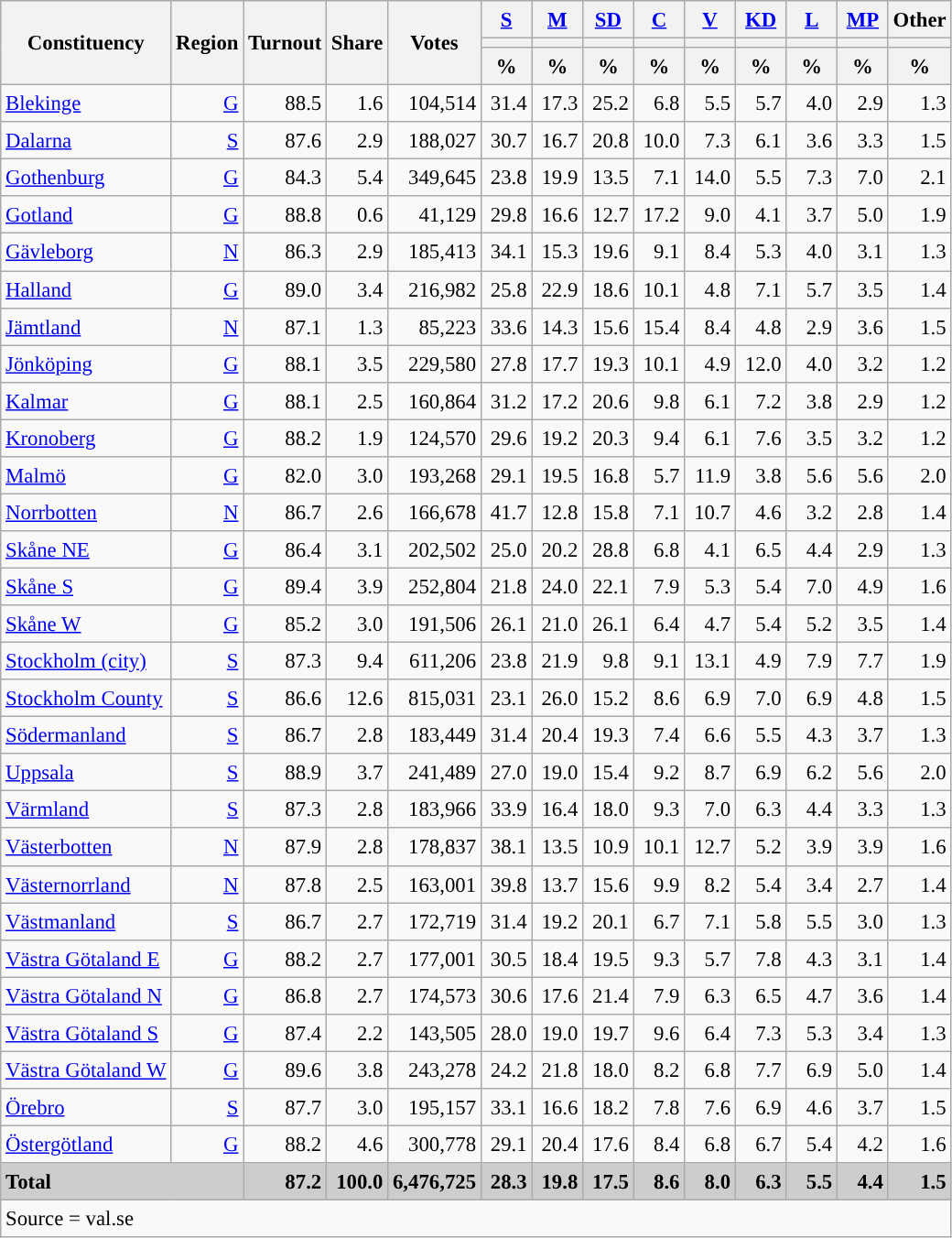<table class="wikitable sortable" style="text-align:right; font-size:95%; line-height:20px;">
<tr>
<th rowspan="3">Constituency</th>
<th rowspan="3">Region</th>
<th rowspan="3">Turnout</th>
<th rowspan="3">Share</th>
<th rowspan="3">Votes</th>
<th class="unsortable" width="30px"><a href='#'>S</a></th>
<th class="unsortable" width="30px"><a href='#'>M</a></th>
<th class="unsortable" width="30px"><a href='#'>SD</a></th>
<th class="unsortable" width="30px"><a href='#'>C</a></th>
<th class="unsortable" width="30px"><a href='#'>V</a></th>
<th class="unsortable" width="30px"><a href='#'>KD</a></th>
<th class="unsortable" width="30px"><a href='#'>L</a></th>
<th class="unsortable" width="30px"><a href='#'>MP</a></th>
<th class="unsortable" width="30px">Other</th>
</tr>
<tr>
<th style="background:"></th>
<th style="background:"></th>
<th style="background:"></th>
<th style="background:"></th>
<th style="background:"></th>
<th style="background:"></th>
<th style="background:"></th>
<th style="background:"></th>
<th style="background:"></th>
</tr>
<tr>
<th data-sort-type="number">%</th>
<th data-sort-type="number">%</th>
<th data-sort-type="number">%</th>
<th data-sort-type="number">%</th>
<th data-sort-type="number">%</th>
<th data-sort-type="number">%</th>
<th data-sort-type="number">%</th>
<th data-sort-type="number">%</th>
<th data-sort-type="number">%</th>
</tr>
<tr>
<td align="left"><a href='#'>Blekinge</a></td>
<td><a href='#'>G</a></td>
<td>88.5</td>
<td>1.6</td>
<td>104,514</td>
<td style="background:">31.4</td>
<td>17.3</td>
<td>25.2</td>
<td>6.8</td>
<td>5.5</td>
<td>5.7</td>
<td>4.0</td>
<td>2.9</td>
<td>1.3</td>
</tr>
<tr>
<td align="left"><a href='#'>Dalarna</a></td>
<td><a href='#'>S</a></td>
<td>87.6</td>
<td>2.9</td>
<td>188,027</td>
<td style="background:">30.7</td>
<td>16.7</td>
<td>20.8</td>
<td>10.0</td>
<td>7.3</td>
<td>6.1</td>
<td>3.6</td>
<td>3.3</td>
<td>1.5</td>
</tr>
<tr>
<td align="left"><a href='#'>Gothenburg</a></td>
<td><a href='#'>G</a></td>
<td>84.3</td>
<td>5.4</td>
<td>349,645</td>
<td style="background:">23.8</td>
<td>19.9</td>
<td>13.5</td>
<td>7.1</td>
<td>14.0</td>
<td>5.5</td>
<td>7.3</td>
<td>7.0</td>
<td>2.1</td>
</tr>
<tr>
<td align="left"><a href='#'>Gotland</a></td>
<td><a href='#'>G</a></td>
<td>88.8</td>
<td>0.6</td>
<td>41,129</td>
<td style="background:">29.8</td>
<td>16.6</td>
<td>12.7</td>
<td>17.2</td>
<td>9.0</td>
<td>4.1</td>
<td>3.7</td>
<td>5.0</td>
<td>1.9</td>
</tr>
<tr>
<td align="left"><a href='#'>Gävleborg</a></td>
<td><a href='#'>N</a></td>
<td>86.3</td>
<td>2.9</td>
<td>185,413</td>
<td style="background:">34.1</td>
<td>15.3</td>
<td>19.6</td>
<td>9.1</td>
<td>8.4</td>
<td>5.3</td>
<td>4.0</td>
<td>3.1</td>
<td>1.3</td>
</tr>
<tr>
<td align="left"><a href='#'>Halland</a></td>
<td><a href='#'>G</a></td>
<td>89.0</td>
<td>3.4</td>
<td>216,982</td>
<td style="background:">25.8</td>
<td>22.9</td>
<td>18.6</td>
<td>10.1</td>
<td>4.8</td>
<td>7.1</td>
<td>5.7</td>
<td>3.5</td>
<td>1.4</td>
</tr>
<tr>
<td align="left"><a href='#'>Jämtland</a></td>
<td><a href='#'>N</a></td>
<td>87.1</td>
<td>1.3</td>
<td>85,223</td>
<td style="background:">33.6</td>
<td>14.3</td>
<td>15.6</td>
<td>15.4</td>
<td>8.4</td>
<td>4.8</td>
<td>2.9</td>
<td>3.6</td>
<td>1.5</td>
</tr>
<tr>
<td align="left"><a href='#'>Jönköping</a></td>
<td><a href='#'>G</a></td>
<td>88.1</td>
<td>3.5</td>
<td>229,580</td>
<td style="background:">27.8</td>
<td>17.7</td>
<td>19.3</td>
<td>10.1</td>
<td>4.9</td>
<td>12.0</td>
<td>4.0</td>
<td>3.2</td>
<td>1.2</td>
</tr>
<tr>
<td align="left"><a href='#'>Kalmar</a></td>
<td><a href='#'>G</a></td>
<td>88.1</td>
<td>2.5</td>
<td>160,864</td>
<td style="background:">31.2</td>
<td>17.2</td>
<td>20.6</td>
<td>9.8</td>
<td>6.1</td>
<td>7.2</td>
<td>3.8</td>
<td>2.9</td>
<td>1.2</td>
</tr>
<tr>
<td align="left"><a href='#'>Kronoberg</a></td>
<td><a href='#'>G</a></td>
<td>88.2</td>
<td>1.9</td>
<td>124,570</td>
<td style="background:">29.6</td>
<td>19.2</td>
<td>20.3</td>
<td>9.4</td>
<td>6.1</td>
<td>7.6</td>
<td>3.5</td>
<td>3.2</td>
<td>1.2</td>
</tr>
<tr>
<td align="left"><a href='#'>Malmö</a></td>
<td><a href='#'>G</a></td>
<td>82.0</td>
<td>3.0</td>
<td>193,268</td>
<td style="background:">29.1</td>
<td>19.5</td>
<td>16.8</td>
<td>5.7</td>
<td>11.9</td>
<td>3.8</td>
<td>5.6</td>
<td>5.6</td>
<td>2.0</td>
</tr>
<tr>
<td align="left"><a href='#'>Norrbotten</a></td>
<td><a href='#'>N</a></td>
<td>86.7</td>
<td>2.6</td>
<td>166,678</td>
<td style="background:">41.7</td>
<td>12.8</td>
<td>15.8</td>
<td>7.1</td>
<td>10.7</td>
<td>4.6</td>
<td>3.2</td>
<td>2.8</td>
<td>1.4</td>
</tr>
<tr>
<td align="left"><a href='#'>Skåne NE</a></td>
<td><a href='#'>G</a></td>
<td>86.4</td>
<td>3.1</td>
<td>202,502</td>
<td>25.0</td>
<td>20.2</td>
<td style="background:">28.8</td>
<td>6.8</td>
<td>4.1</td>
<td>6.5</td>
<td>4.4</td>
<td>2.9</td>
<td>1.3</td>
</tr>
<tr>
<td align="left"><a href='#'>Skåne S</a></td>
<td><a href='#'>G</a></td>
<td>89.4</td>
<td>3.9</td>
<td>252,804</td>
<td>21.8</td>
<td style="background:">24.0</td>
<td>22.1</td>
<td>7.9</td>
<td>5.3</td>
<td>5.4</td>
<td>7.0</td>
<td>4.9</td>
<td>1.6</td>
</tr>
<tr>
<td align="left"><a href='#'>Skåne W</a></td>
<td><a href='#'>G</a></td>
<td>85.2</td>
<td>3.0</td>
<td>191,506</td>
<td style="background:">26.1</td>
<td>21.0</td>
<td style="background:">26.1</td>
<td>6.4</td>
<td>4.7</td>
<td>5.4</td>
<td>5.2</td>
<td>3.5</td>
<td>1.4</td>
</tr>
<tr>
<td align="left"><a href='#'>Stockholm (city)</a></td>
<td><a href='#'>S</a></td>
<td>87.3</td>
<td>9.4</td>
<td>611,206</td>
<td style="background:">23.8</td>
<td>21.9</td>
<td>9.8</td>
<td>9.1</td>
<td>13.1</td>
<td>4.9</td>
<td>7.9</td>
<td>7.7</td>
<td>1.9</td>
</tr>
<tr>
<td align="left"><a href='#'>Stockholm County</a></td>
<td><a href='#'>S</a></td>
<td>86.6</td>
<td>12.6</td>
<td>815,031</td>
<td>23.1</td>
<td style="background:">26.0</td>
<td>15.2</td>
<td>8.6</td>
<td>6.9</td>
<td>7.0</td>
<td>6.9</td>
<td>4.8</td>
<td>1.5</td>
</tr>
<tr>
<td align="left"><a href='#'>Södermanland</a></td>
<td><a href='#'>S</a></td>
<td>86.7</td>
<td>2.8</td>
<td>183,449</td>
<td style="background:">31.4</td>
<td>20.4</td>
<td>19.3</td>
<td>7.4</td>
<td>6.6</td>
<td>5.5</td>
<td>4.3</td>
<td>3.7</td>
<td>1.3</td>
</tr>
<tr>
<td align="left"><a href='#'>Uppsala</a></td>
<td><a href='#'>S</a></td>
<td>88.9</td>
<td>3.7</td>
<td>241,489</td>
<td style="background:">27.0</td>
<td>19.0</td>
<td>15.4</td>
<td>9.2</td>
<td>8.7</td>
<td>6.9</td>
<td>6.2</td>
<td>5.6</td>
<td>2.0</td>
</tr>
<tr>
<td align="left"><a href='#'>Värmland</a></td>
<td><a href='#'>S</a></td>
<td>87.3</td>
<td>2.8</td>
<td>183,966</td>
<td style="background:">33.9</td>
<td>16.4</td>
<td>18.0</td>
<td>9.3</td>
<td>7.0</td>
<td>6.3</td>
<td>4.4</td>
<td>3.3</td>
<td>1.3</td>
</tr>
<tr>
<td align="left"><a href='#'>Västerbotten</a></td>
<td><a href='#'>N</a></td>
<td>87.9</td>
<td>2.8</td>
<td>178,837</td>
<td style="background:">38.1</td>
<td>13.5</td>
<td>10.9</td>
<td>10.1</td>
<td>12.7</td>
<td>5.2</td>
<td>3.9</td>
<td>3.9</td>
<td>1.6</td>
</tr>
<tr>
<td align="left"><a href='#'>Västernorrland</a></td>
<td><a href='#'>N</a></td>
<td>87.8</td>
<td>2.5</td>
<td>163,001</td>
<td style="background:">39.8</td>
<td>13.7</td>
<td>15.6</td>
<td>9.9</td>
<td>8.2</td>
<td>5.4</td>
<td>3.4</td>
<td>2.7</td>
<td>1.4</td>
</tr>
<tr>
<td align="left"><a href='#'>Västmanland</a></td>
<td><a href='#'>S</a></td>
<td>86.7</td>
<td>2.7</td>
<td>172,719</td>
<td style="background:">31.4</td>
<td>19.2</td>
<td>20.1</td>
<td>6.7</td>
<td>7.1</td>
<td>5.8</td>
<td>5.5</td>
<td>3.0</td>
<td>1.3</td>
</tr>
<tr>
<td align="left"><a href='#'>Västra Götaland E</a></td>
<td><a href='#'>G</a></td>
<td>88.2</td>
<td>2.7</td>
<td>177,001</td>
<td style="background:">30.5</td>
<td>18.4</td>
<td>19.5</td>
<td>9.3</td>
<td>5.7</td>
<td>7.8</td>
<td>4.3</td>
<td>3.1</td>
<td>1.4</td>
</tr>
<tr>
<td align="left"><a href='#'>Västra Götaland N</a></td>
<td><a href='#'>G</a></td>
<td>86.8</td>
<td>2.7</td>
<td>174,573</td>
<td style="background:">30.6</td>
<td>17.6</td>
<td>21.4</td>
<td>7.9</td>
<td>6.3</td>
<td>6.5</td>
<td>4.7</td>
<td>3.6</td>
<td>1.4</td>
</tr>
<tr>
<td align="left"><a href='#'>Västra Götaland S</a></td>
<td><a href='#'>G</a></td>
<td>87.4</td>
<td>2.2</td>
<td>143,505</td>
<td style="background:">28.0</td>
<td>19.0</td>
<td>19.7</td>
<td>9.6</td>
<td>6.4</td>
<td>7.3</td>
<td>5.3</td>
<td>3.4</td>
<td>1.3</td>
</tr>
<tr>
<td align="left"><a href='#'>Västra Götaland W</a></td>
<td><a href='#'>G</a></td>
<td>89.6</td>
<td>3.8</td>
<td>243,278</td>
<td style="background:">24.2</td>
<td>21.8</td>
<td>18.0</td>
<td>8.2</td>
<td>6.8</td>
<td>7.7</td>
<td>6.9</td>
<td>5.0</td>
<td>1.4</td>
</tr>
<tr>
<td align="left"><a href='#'>Örebro</a></td>
<td><a href='#'>S</a></td>
<td>87.7</td>
<td>3.0</td>
<td>195,157</td>
<td style="background:">33.1</td>
<td>16.6</td>
<td>18.2</td>
<td>7.8</td>
<td>7.6</td>
<td>6.9</td>
<td>4.6</td>
<td>3.7</td>
<td>1.5</td>
</tr>
<tr>
<td align="left"><a href='#'>Östergötland</a></td>
<td><a href='#'>G</a></td>
<td>88.2</td>
<td>4.6</td>
<td>300,778</td>
<td style="background:">29.1</td>
<td>20.4</td>
<td>17.6</td>
<td>8.4</td>
<td>6.8</td>
<td>6.7</td>
<td>5.4</td>
<td>4.2</td>
<td>1.6</td>
</tr>
<tr style="background:#CDCDCD;">
<td colspan="2" align="left"><strong>Total</strong></td>
<td><strong>87.2</strong></td>
<td><strong>100.0</strong></td>
<td><strong>6,476,725</strong></td>
<td style="background:"><strong>28.3</strong></td>
<td><strong>19.8</strong></td>
<td><strong>17.5</strong></td>
<td><strong>8.6</strong></td>
<td><strong>8.0</strong></td>
<td><strong>6.3</strong></td>
<td><strong>5.5</strong></td>
<td><strong>4.4</strong></td>
<td><strong>1.5</strong></td>
</tr>
<tr>
<td colspan="14" align="left">Source = val.se</td>
</tr>
</table>
